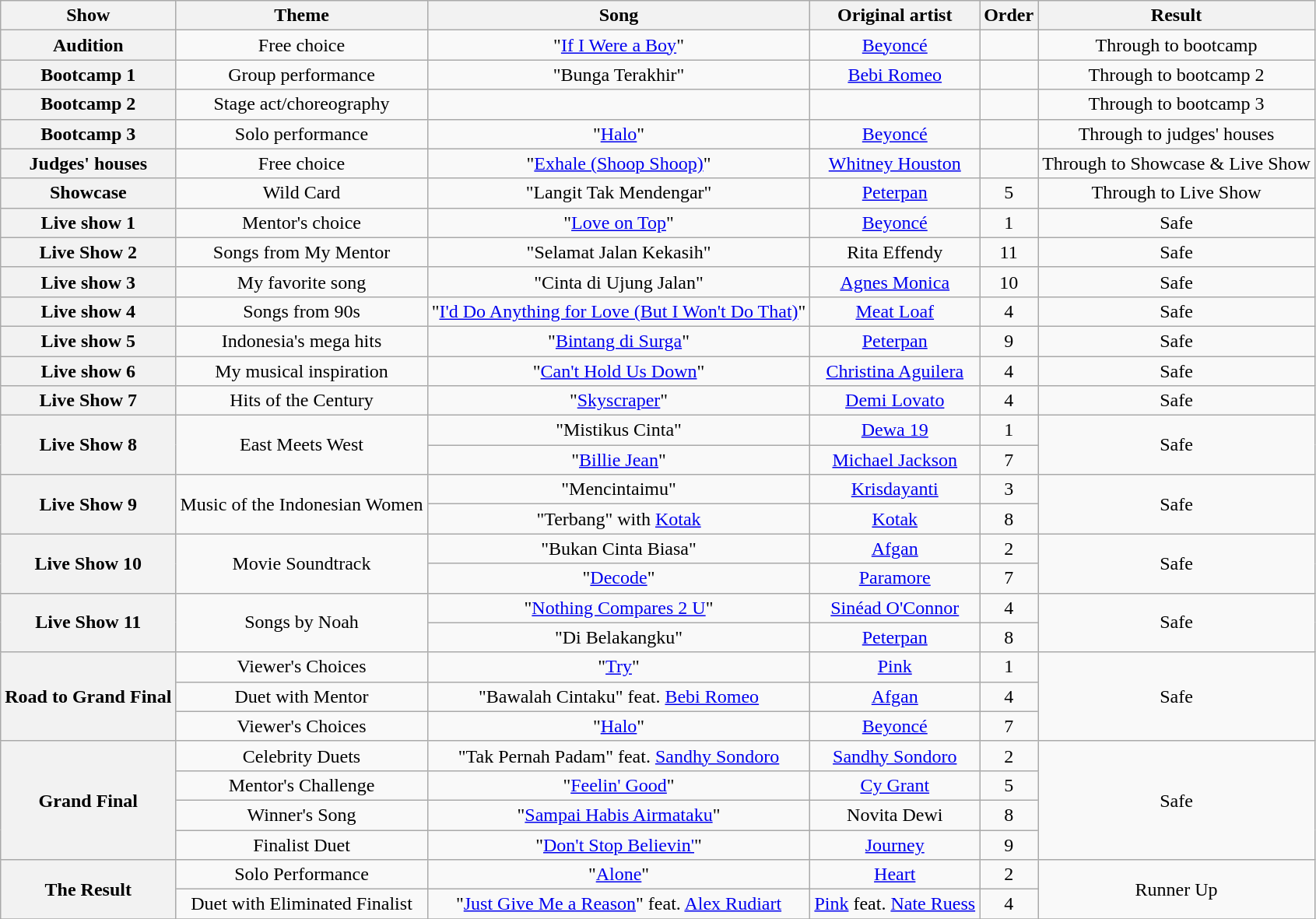<table class="wikitable" style="text-align:center;">
<tr>
<th scope="col">Show</th>
<th scope="col">Theme</th>
<th scope="col">Song</th>
<th scope="col">Original artist</th>
<th scope="col">Order</th>
<th scope="col">Result</th>
</tr>
<tr>
<th scope="row">Audition</th>
<td>Free choice</td>
<td>"<a href='#'>If I Were a Boy</a>"</td>
<td><a href='#'>Beyoncé</a></td>
<td></td>
<td>Through to bootcamp</td>
</tr>
<tr>
<th scope="row">Bootcamp 1</th>
<td>Group performance</td>
<td>"Bunga Terakhir"</td>
<td><a href='#'>Bebi Romeo</a></td>
<td></td>
<td>Through to bootcamp 2</td>
</tr>
<tr>
<th scope="row">Bootcamp 2</th>
<td>Stage act/choreography</td>
<td></td>
<td></td>
<td></td>
<td>Through to bootcamp 3</td>
</tr>
<tr>
<th scope="row">Bootcamp 3</th>
<td>Solo performance</td>
<td>"<a href='#'>Halo</a>"</td>
<td><a href='#'>Beyoncé</a></td>
<td></td>
<td>Through to judges' houses</td>
</tr>
<tr>
<th scope="row">Judges' houses</th>
<td>Free choice</td>
<td>"<a href='#'>Exhale (Shoop Shoop)</a>"</td>
<td><a href='#'>Whitney Houston</a></td>
<td></td>
<td>Through to Showcase & Live Show</td>
</tr>
<tr>
<th scope="row">Showcase</th>
<td>Wild Card</td>
<td>"Langit Tak Mendengar"</td>
<td><a href='#'>Peterpan</a></td>
<td>5</td>
<td>Through to Live Show</td>
</tr>
<tr>
<th scope="row">Live show 1</th>
<td>Mentor's choice</td>
<td>"<a href='#'>Love on Top</a>"</td>
<td><a href='#'>Beyoncé</a></td>
<td>1</td>
<td>Safe</td>
</tr>
<tr>
<th scope="row">Live Show 2</th>
<td>Songs from My Mentor</td>
<td>"Selamat Jalan Kekasih"</td>
<td>Rita Effendy</td>
<td>11</td>
<td>Safe</td>
</tr>
<tr>
<th scope="row">Live show 3</th>
<td>My favorite song</td>
<td>"Cinta di Ujung Jalan"</td>
<td><a href='#'>Agnes Monica</a></td>
<td>10</td>
<td>Safe</td>
</tr>
<tr>
<th scope="row">Live show 4</th>
<td>Songs from 90s</td>
<td>"<a href='#'>I'd Do Anything for Love (But I Won't Do That)</a>"</td>
<td><a href='#'>Meat Loaf</a></td>
<td>4</td>
<td>Safe</td>
</tr>
<tr>
<th scope="row">Live show 5</th>
<td>Indonesia's mega hits</td>
<td>"<a href='#'>Bintang di Surga</a>"</td>
<td><a href='#'>Peterpan</a></td>
<td>9</td>
<td>Safe</td>
</tr>
<tr>
<th scope="row">Live show 6</th>
<td>My musical inspiration</td>
<td>"<a href='#'>Can't Hold Us Down</a>"</td>
<td><a href='#'>Christina Aguilera</a></td>
<td>4</td>
<td>Safe</td>
</tr>
<tr>
<th scope="row">Live Show 7</th>
<td>Hits of the Century</td>
<td>"<a href='#'>Skyscraper</a>"</td>
<td><a href='#'>Demi Lovato</a></td>
<td>4</td>
<td>Safe</td>
</tr>
<tr>
<th scope="row" rowspan=2>Live Show 8</th>
<td rowspan=2>East Meets West</td>
<td>"Mistikus Cinta"</td>
<td><a href='#'>Dewa 19</a></td>
<td>1</td>
<td rowspan=2>Safe</td>
</tr>
<tr>
<td>"<a href='#'>Billie Jean</a>"</td>
<td><a href='#'>Michael Jackson</a></td>
<td>7</td>
</tr>
<tr>
<th scope="row" rowspan=2>Live Show 9</th>
<td rowspan=2>Music of the Indonesian Women</td>
<td>"Mencintaimu"</td>
<td><a href='#'>Krisdayanti</a></td>
<td>3</td>
<td rowspan=2>Safe</td>
</tr>
<tr>
<td>"Terbang" with <a href='#'>Kotak</a></td>
<td><a href='#'>Kotak</a></td>
<td>8</td>
</tr>
<tr>
<th scope="row" rowspan=2>Live Show 10</th>
<td rowspan=2>Movie Soundtrack</td>
<td>"Bukan Cinta Biasa"</td>
<td><a href='#'>Afgan</a></td>
<td>2</td>
<td rowspan=2>Safe</td>
</tr>
<tr>
<td>"<a href='#'>Decode</a>"</td>
<td><a href='#'>Paramore</a></td>
<td>7</td>
</tr>
<tr>
<th scope="row" rowspan=2>Live Show 11</th>
<td rowspan=2>Songs by Noah</td>
<td>"<a href='#'>Nothing Compares 2 U</a>"</td>
<td><a href='#'>Sinéad O'Connor</a></td>
<td>4</td>
<td rowspan=2>Safe</td>
</tr>
<tr>
<td>"Di Belakangku"</td>
<td><a href='#'>Peterpan</a></td>
<td>8</td>
</tr>
<tr>
<th scope="row" rowspan=3>Road to Grand Final</th>
<td>Viewer's Choices</td>
<td>"<a href='#'>Try</a>"</td>
<td><a href='#'>Pink</a></td>
<td>1</td>
<td rowspan=3>Safe</td>
</tr>
<tr>
<td>Duet with Mentor</td>
<td>"Bawalah Cintaku" feat. <a href='#'>Bebi Romeo</a></td>
<td><a href='#'>Afgan</a></td>
<td>4</td>
</tr>
<tr>
<td>Viewer's Choices</td>
<td>"<a href='#'>Halo</a>"</td>
<td><a href='#'>Beyoncé</a></td>
<td>7</td>
</tr>
<tr>
<th scope="row" rowspan=4>Grand Final</th>
<td>Celebrity Duets</td>
<td>"Tak Pernah Padam" feat. <a href='#'>Sandhy Sondoro</a></td>
<td><a href='#'>Sandhy Sondoro</a></td>
<td>2</td>
<td rowspan=4>Safe</td>
</tr>
<tr>
<td>Mentor's Challenge</td>
<td>"<a href='#'>Feelin' Good</a>"</td>
<td><a href='#'>Cy Grant</a></td>
<td>5</td>
</tr>
<tr>
<td>Winner's Song</td>
<td>"<a href='#'>Sampai Habis Airmataku</a>"</td>
<td>Novita Dewi</td>
<td>8</td>
</tr>
<tr>
<td>Finalist Duet</td>
<td>"<a href='#'>Don't Stop Believin'</a>"</td>
<td><a href='#'>Journey</a></td>
<td>9</td>
</tr>
<tr>
<th scope="row" rowspan=2>The Result</th>
<td>Solo Performance</td>
<td>"<a href='#'>Alone</a>"</td>
<td><a href='#'>Heart</a></td>
<td>2</td>
<td rowspan=2>Runner Up</td>
</tr>
<tr>
<td>Duet with Eliminated Finalist</td>
<td>"<a href='#'>Just Give Me a Reason</a>" feat. <a href='#'>Alex Rudiart</a></td>
<td><a href='#'>Pink</a> feat. <a href='#'>Nate Ruess</a></td>
<td>4</td>
</tr>
<tr>
</tr>
</table>
